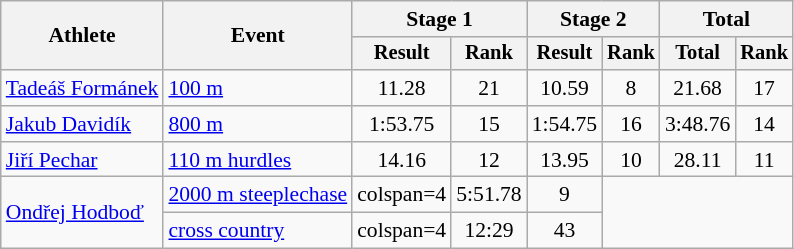<table class="wikitable" style="font-size:90%">
<tr>
<th rowspan=2>Athlete</th>
<th rowspan=2>Event</th>
<th colspan=2>Stage 1</th>
<th colspan=2>Stage 2</th>
<th colspan=2>Total</th>
</tr>
<tr style="font-size:95%">
<th>Result</th>
<th>Rank</th>
<th>Result</th>
<th>Rank</th>
<th>Total</th>
<th>Rank</th>
</tr>
<tr align=center>
<td align=left><a href='#'>Tadeáš Formánek</a></td>
<td align=left><a href='#'>100 m</a></td>
<td>11.28</td>
<td>21</td>
<td>10.59</td>
<td>8</td>
<td>21.68</td>
<td>17</td>
</tr>
<tr align=center>
<td align=left><a href='#'>Jakub Davidík</a></td>
<td align=left><a href='#'>800 m</a></td>
<td>1:53.75</td>
<td>15</td>
<td>1:54.75</td>
<td>16</td>
<td>3:48.76</td>
<td>14</td>
</tr>
<tr align=center>
<td align=left><a href='#'>Jiří Pechar</a></td>
<td align=left><a href='#'>110 m hurdles</a></td>
<td>14.16</td>
<td>12</td>
<td>13.95</td>
<td>10</td>
<td>28.11</td>
<td>11</td>
</tr>
<tr align=center>
<td align=left rowspan=2><a href='#'>Ondřej Hodboď</a></td>
<td align=left><a href='#'>2000 m steeplechase</a></td>
<td>colspan=4</td>
<td>5:51.78</td>
<td>9</td>
</tr>
<tr align=center>
<td align=left><a href='#'>cross country</a></td>
<td>colspan=4</td>
<td>12:29</td>
<td>43</td>
</tr>
</table>
